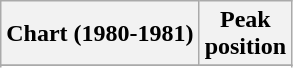<table class="wikitable sortable plainrowheaders">
<tr>
<th>Chart (1980-1981)</th>
<th>Peak<br>position</th>
</tr>
<tr>
</tr>
<tr>
</tr>
</table>
